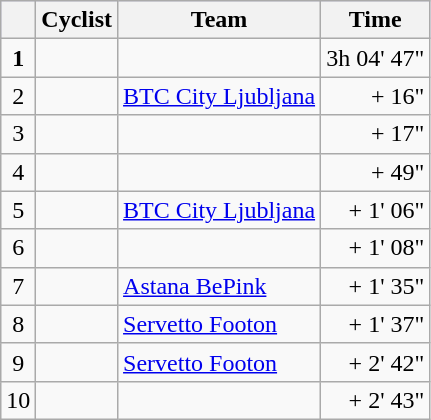<table class="wikitable">
<tr style="background:#ccccff;">
<th></th>
<th>Cyclist</th>
<th>Team</th>
<th>Time</th>
</tr>
<tr>
<td align=center><strong>1</strong></td>
<td></td>
<td></td>
<td align=right>3h 04' 47"</td>
</tr>
<tr>
<td align=center>2</td>
<td></td>
<td><a href='#'>BTC City Ljubljana</a></td>
<td align=right>+ 16"</td>
</tr>
<tr>
<td align=center>3</td>
<td></td>
<td></td>
<td align=right>+ 17"</td>
</tr>
<tr>
<td align=center>4</td>
<td></td>
<td></td>
<td align=right>+ 49"</td>
</tr>
<tr>
<td align=center>5</td>
<td></td>
<td><a href='#'>BTC City Ljubljana</a></td>
<td align=right>+ 1' 06"</td>
</tr>
<tr>
<td align=center>6</td>
<td></td>
<td></td>
<td align=right>+ 1' 08"</td>
</tr>
<tr>
<td align=center>7</td>
<td></td>
<td><a href='#'>Astana BePink</a></td>
<td align=right>+ 1' 35"</td>
</tr>
<tr>
<td align=center>8</td>
<td></td>
<td><a href='#'>Servetto Footon</a></td>
<td align=right>+ 1' 37"</td>
</tr>
<tr>
<td align=center>9</td>
<td></td>
<td><a href='#'>Servetto Footon</a></td>
<td align=right>+ 2' 42"</td>
</tr>
<tr>
<td align=center>10</td>
<td></td>
<td></td>
<td align=right>+ 2' 43"</td>
</tr>
</table>
